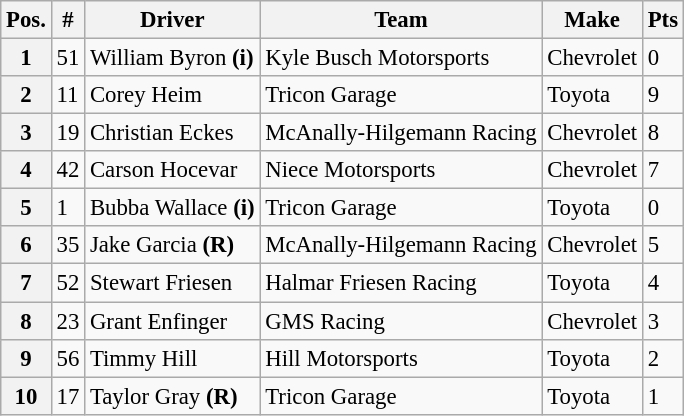<table class="wikitable" style="font-size:95%">
<tr>
<th>Pos.</th>
<th>#</th>
<th>Driver</th>
<th>Team</th>
<th>Make</th>
<th>Pts</th>
</tr>
<tr>
<th>1</th>
<td>51</td>
<td>William Byron <strong>(i)</strong></td>
<td>Kyle Busch Motorsports</td>
<td>Chevrolet</td>
<td>0</td>
</tr>
<tr>
<th>2</th>
<td>11</td>
<td>Corey Heim</td>
<td>Tricon Garage</td>
<td>Toyota</td>
<td>9</td>
</tr>
<tr>
<th>3</th>
<td>19</td>
<td>Christian Eckes</td>
<td>McAnally-Hilgemann Racing</td>
<td>Chevrolet</td>
<td>8</td>
</tr>
<tr>
<th>4</th>
<td>42</td>
<td>Carson Hocevar</td>
<td>Niece Motorsports</td>
<td>Chevrolet</td>
<td>7</td>
</tr>
<tr>
<th>5</th>
<td>1</td>
<td>Bubba Wallace <strong>(i)</strong></td>
<td>Tricon Garage</td>
<td>Toyota</td>
<td>0</td>
</tr>
<tr>
<th>6</th>
<td>35</td>
<td>Jake Garcia <strong>(R)</strong></td>
<td>McAnally-Hilgemann Racing</td>
<td>Chevrolet</td>
<td>5</td>
</tr>
<tr>
<th>7</th>
<td>52</td>
<td>Stewart Friesen</td>
<td>Halmar Friesen Racing</td>
<td>Toyota</td>
<td>4</td>
</tr>
<tr>
<th>8</th>
<td>23</td>
<td>Grant Enfinger</td>
<td>GMS Racing</td>
<td>Chevrolet</td>
<td>3</td>
</tr>
<tr>
<th>9</th>
<td>56</td>
<td>Timmy Hill</td>
<td>Hill Motorsports</td>
<td>Toyota</td>
<td>2</td>
</tr>
<tr>
<th>10</th>
<td>17</td>
<td>Taylor Gray <strong>(R)</strong></td>
<td>Tricon Garage</td>
<td>Toyota</td>
<td>1</td>
</tr>
</table>
